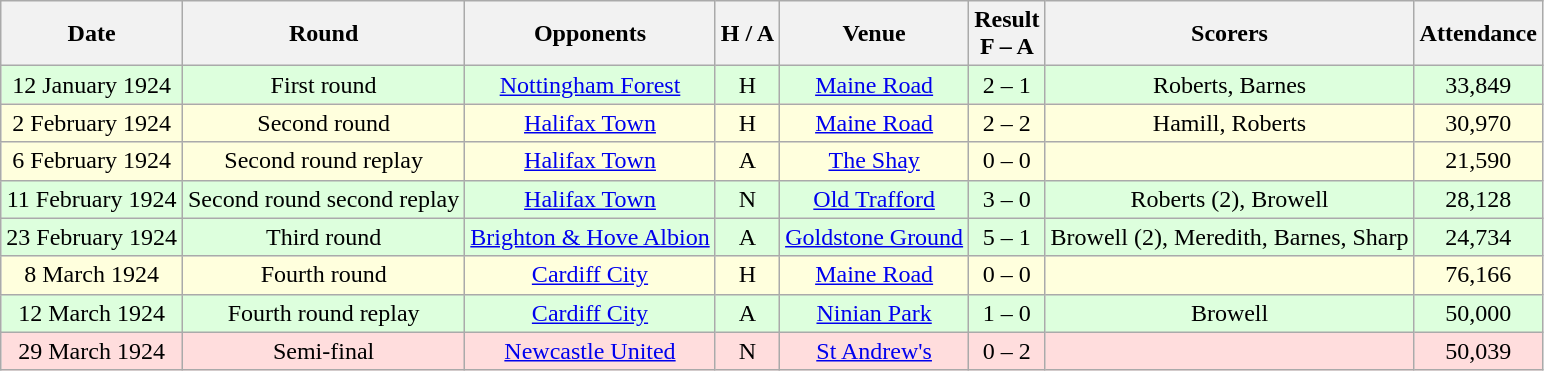<table class="wikitable" style="text-align:center">
<tr>
<th>Date</th>
<th>Round</th>
<th>Opponents</th>
<th>H / A</th>
<th>Venue</th>
<th>Result<br>F – A</th>
<th>Scorers</th>
<th>Attendance</th>
</tr>
<tr bgcolor="#ddffdd">
<td>12 January 1924</td>
<td>First round</td>
<td><a href='#'>Nottingham Forest</a></td>
<td>H</td>
<td><a href='#'>Maine Road</a></td>
<td>2 – 1</td>
<td>Roberts, Barnes</td>
<td>33,849</td>
</tr>
<tr bgcolor="#ffffdd">
<td>2 February 1924</td>
<td>Second round</td>
<td><a href='#'>Halifax Town</a></td>
<td>H</td>
<td><a href='#'>Maine Road</a></td>
<td>2 – 2</td>
<td>Hamill, Roberts</td>
<td>30,970</td>
</tr>
<tr bgcolor="#ffffdd">
<td>6 February 1924</td>
<td>Second round replay</td>
<td><a href='#'>Halifax Town</a></td>
<td>A</td>
<td><a href='#'>The Shay</a></td>
<td>0 – 0</td>
<td></td>
<td>21,590</td>
</tr>
<tr bgcolor="#ddffdd">
<td>11 February 1924</td>
<td>Second round second replay</td>
<td><a href='#'>Halifax Town</a></td>
<td>N</td>
<td><a href='#'>Old Trafford</a></td>
<td>3 – 0</td>
<td>Roberts (2), Browell</td>
<td>28,128</td>
</tr>
<tr bgcolor="#ddffdd">
<td>23 February 1924</td>
<td>Third round</td>
<td><a href='#'>Brighton & Hove Albion</a></td>
<td>A</td>
<td><a href='#'>Goldstone Ground</a></td>
<td>5 – 1</td>
<td>Browell (2), Meredith, Barnes, Sharp</td>
<td>24,734</td>
</tr>
<tr bgcolor="#ffffdd">
<td>8 March 1924</td>
<td>Fourth round</td>
<td><a href='#'>Cardiff City</a></td>
<td>H</td>
<td><a href='#'>Maine Road</a></td>
<td>0 – 0</td>
<td></td>
<td>76,166</td>
</tr>
<tr bgcolor="#ddffdd">
<td>12 March 1924</td>
<td>Fourth round replay</td>
<td><a href='#'>Cardiff City</a></td>
<td>A</td>
<td><a href='#'>Ninian Park</a></td>
<td>1 – 0</td>
<td>Browell</td>
<td>50,000</td>
</tr>
<tr bgcolor="#ffdddd">
<td>29 March 1924</td>
<td>Semi-final</td>
<td><a href='#'>Newcastle United</a></td>
<td>N</td>
<td><a href='#'>St Andrew's</a></td>
<td>0 – 2</td>
<td></td>
<td>50,039</td>
</tr>
</table>
